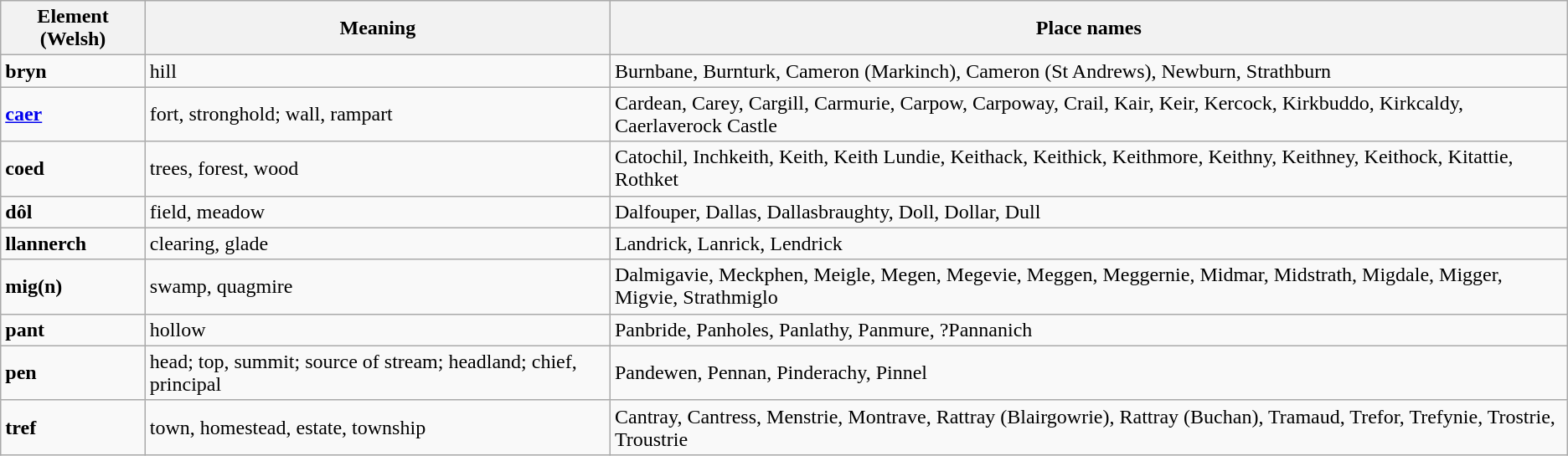<table class="wikitable">
<tr>
<th>Element (Welsh)</th>
<th>Meaning</th>
<th>Place names</th>
</tr>
<tr>
<td><strong>bryn</strong></td>
<td>hill</td>
<td>Burnbane, Burnturk, Cameron (Markinch), Cameron (St Andrews), Newburn, Strathburn</td>
</tr>
<tr>
<td><strong><a href='#'>caer</a></strong></td>
<td>fort, stronghold; wall, rampart</td>
<td>Cardean, Carey, Cargill, Carmurie, Carpow, Carpoway, Crail, Kair, Keir, Kercock, Kirkbuddo, Kirkcaldy, Caerlaverock Castle</td>
</tr>
<tr>
<td><strong>coed</strong></td>
<td>trees, forest, wood</td>
<td>Catochil, Inchkeith, Keith, Keith Lundie, Keithack, Keithick, Keithmore, Keithny, Keithney, Keithock, Kitattie, Rothket</td>
</tr>
<tr>
<td><strong>dôl</strong></td>
<td>field, meadow</td>
<td>Dalfouper, Dallas, Dallasbraughty, Doll, Dollar, Dull</td>
</tr>
<tr>
<td><strong>llannerch</strong></td>
<td>clearing, glade</td>
<td>Landrick, Lanrick, Lendrick</td>
</tr>
<tr>
<td><strong>mig(n)</strong></td>
<td>swamp, quagmire</td>
<td>Dalmigavie, Meckphen, Meigle, Megen, Megevie, Meggen, Meggernie, Midmar, Midstrath, Migdale, Migger, Migvie, Strathmiglo</td>
</tr>
<tr>
<td><strong>pant</strong></td>
<td>hollow</td>
<td>Panbride, Panholes, Panlathy, Panmure, ?Pannanich</td>
</tr>
<tr>
<td><strong>pen</strong></td>
<td>head; top, summit; source of stream; headland; chief, principal</td>
<td>Pandewen, Pennan, Pinderachy, Pinnel</td>
</tr>
<tr>
<td><strong>tref</strong></td>
<td>town, homestead, estate, township</td>
<td>Cantray, Cantress, Menstrie, Montrave, Rattray (Blairgowrie), Rattray (Buchan), Tramaud, Trefor, Trefynie, Trostrie, Troustrie</td>
</tr>
</table>
